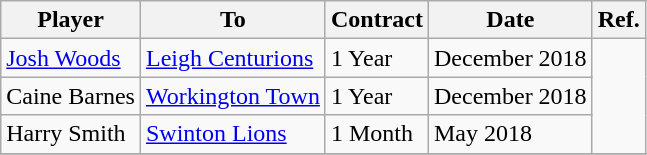<table class="wikitable">
<tr>
<th>Player</th>
<th>To</th>
<th>Contract</th>
<th>Date</th>
<th>Ref.</th>
</tr>
<tr>
<td> <a href='#'>Josh Woods</a></td>
<td> <a href='#'>Leigh Centurions</a></td>
<td>1 Year</td>
<td>December 2018</td>
<td rowspan="3"></td>
</tr>
<tr>
<td> Caine Barnes</td>
<td> <a href='#'>Workington Town</a></td>
<td>1 Year</td>
<td>December 2018</td>
</tr>
<tr>
<td> Harry Smith</td>
<td> <a href='#'>Swinton Lions</a></td>
<td>1 Month</td>
<td>May 2018</td>
</tr>
<tr>
</tr>
</table>
